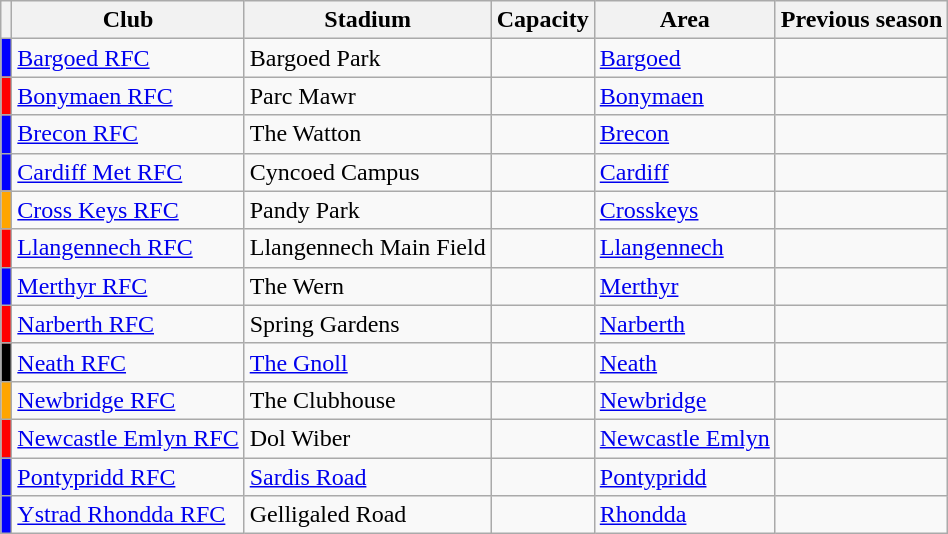<table class="wikitable sortable">
<tr>
<th></th>
<th>Club</th>
<th>Stadium</th>
<th>Capacity</th>
<th>Area</th>
<th>Previous season</th>
</tr>
<tr>
<td style="background: blue"></td>
<td><a href='#'>Bargoed RFC</a></td>
<td>Bargoed Park</td>
<td></td>
<td><a href='#'>Bargoed</a></td>
<td></td>
</tr>
<tr>
<td style="background: red"></td>
<td><a href='#'>Bonymaen RFC</a></td>
<td>Parc Mawr</td>
<td></td>
<td><a href='#'>Bonymaen</a></td>
<td></td>
</tr>
<tr>
<td style="background: blue"></td>
<td><a href='#'>Brecon RFC</a></td>
<td>The Watton</td>
<td></td>
<td><a href='#'>Brecon</a></td>
<td></td>
</tr>
<tr>
<td style="background: blue"></td>
<td><a href='#'>Cardiff Met RFC</a></td>
<td>Cyncoed Campus</td>
<td></td>
<td><a href='#'>Cardiff</a></td>
<td></td>
</tr>
<tr>
<td style="background: orange"></td>
<td><a href='#'>Cross Keys RFC</a></td>
<td>Pandy Park</td>
<td></td>
<td><a href='#'>Crosskeys</a></td>
<td></td>
</tr>
<tr>
<td style="background: red"></td>
<td><a href='#'>Llangennech RFC</a></td>
<td>Llangennech Main Field</td>
<td></td>
<td><a href='#'>Llangennech</a></td>
<td></td>
</tr>
<tr>
<td style="background: blue"></td>
<td><a href='#'>Merthyr RFC</a></td>
<td>The Wern</td>
<td></td>
<td><a href='#'>Merthyr</a></td>
<td></td>
</tr>
<tr>
<td style="background: red"></td>
<td><a href='#'>Narberth RFC</a></td>
<td>Spring Gardens</td>
<td></td>
<td><a href='#'>Narberth</a></td>
<td></td>
</tr>
<tr>
<td style="background: black"></td>
<td><a href='#'>Neath RFC</a></td>
<td><a href='#'>The Gnoll</a></td>
<td></td>
<td><a href='#'>Neath</a></td>
<td></td>
</tr>
<tr>
<td style="background: orange"></td>
<td><a href='#'>Newbridge RFC</a></td>
<td>The Clubhouse</td>
<td></td>
<td><a href='#'>Newbridge</a></td>
<td></td>
</tr>
<tr>
<td style="background: red"></td>
<td><a href='#'>Newcastle Emlyn RFC</a></td>
<td>Dol Wiber</td>
<td></td>
<td><a href='#'>Newcastle Emlyn</a></td>
<td></td>
</tr>
<tr>
<td style="background: blue"></td>
<td><a href='#'>Pontypridd RFC</a></td>
<td><a href='#'>Sardis Road</a></td>
<td></td>
<td><a href='#'>Pontypridd</a></td>
<td></td>
</tr>
<tr>
<td style="background: blue"></td>
<td><a href='#'>Ystrad Rhondda RFC</a></td>
<td>Gelligaled Road</td>
<td></td>
<td><a href='#'>Rhondda</a></td>
<td></td>
</tr>
</table>
